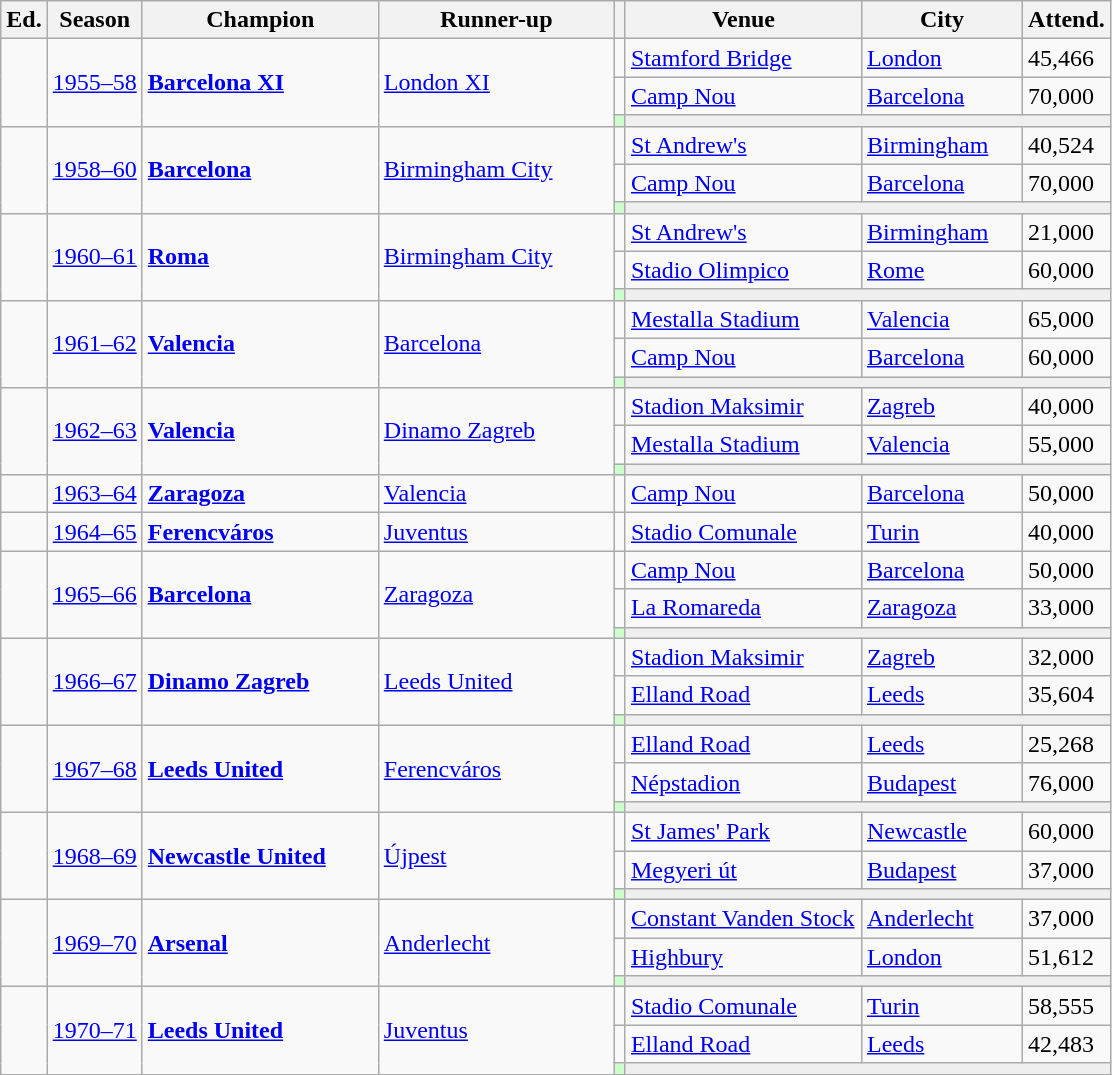<table class="wikitable" style="text-align: ;">
<tr>
<th width= px>Ed.</th>
<th width= px>Season</th>
<th width= 150px>Champion</th>
<th width= 150px>Runner-up</th>
<th width= px></th>
<th width= 150px>Venue</th>
<th width= 100px>City</th>
<th width= px>Attend.</th>
</tr>
<tr>
<td rowspan=3></td>
<td rowspan=3><a href='#'>1955–58</a></td>
<td rowspan=3> <strong><a href='#'>Barcelona XI</a></strong></td>
<td rowspan=3> <a href='#'>London XI</a></td>
<td></td>
<td><a href='#'>Stamford Bridge</a></td>
<td><a href='#'>London</a></td>
<td>45,466</td>
</tr>
<tr>
<td></td>
<td><a href='#'>Camp Nou</a></td>
<td><a href='#'>Barcelona</a></td>
<td>70,000</td>
</tr>
<tr>
<td style="background-color:#ccffcc"></td>
<td colspan=3 style=background:#efefef></td>
</tr>
<tr>
<td rowspan=3></td>
<td rowspan=3><a href='#'>1958–60</a></td>
<td rowspan=3> <strong><a href='#'>Barcelona</a></strong></td>
<td rowspan=3> <a href='#'>Birmingham City</a></td>
<td></td>
<td><a href='#'>St Andrew's</a></td>
<td><a href='#'>Birmingham</a></td>
<td>40,524</td>
</tr>
<tr>
<td></td>
<td><a href='#'>Camp Nou</a></td>
<td><a href='#'>Barcelona</a></td>
<td>70,000</td>
</tr>
<tr>
<td style="background-color:#ccffcc"></td>
<td colspan=3 style=background:#efefef></td>
</tr>
<tr>
<td rowspan=3></td>
<td rowspan=3><a href='#'>1960–61</a></td>
<td rowspan=3> <strong><a href='#'>Roma</a></strong></td>
<td rowspan=3> <a href='#'>Birmingham City</a></td>
<td></td>
<td><a href='#'>St Andrew's</a></td>
<td><a href='#'>Birmingham</a></td>
<td>21,000</td>
</tr>
<tr>
<td></td>
<td><a href='#'>Stadio Olimpico</a></td>
<td><a href='#'>Rome</a></td>
<td>60,000</td>
</tr>
<tr>
<td style="background-color:#ccffcc"></td>
<td colspan=3 style=background:#efefef></td>
</tr>
<tr>
<td rowspan=3></td>
<td rowspan=3><a href='#'>1961–62</a></td>
<td rowspan=3> <strong><a href='#'>Valencia</a></strong></td>
<td rowspan=3> <a href='#'>Barcelona</a></td>
<td></td>
<td><a href='#'>Mestalla Stadium</a></td>
<td><a href='#'>Valencia</a></td>
<td>65,000</td>
</tr>
<tr>
<td></td>
<td><a href='#'>Camp Nou</a></td>
<td><a href='#'>Barcelona</a></td>
<td>60,000</td>
</tr>
<tr>
<td style="background-color:#ccffcc"></td>
<td colspan=3 style=background:#efefef></td>
</tr>
<tr>
<td rowspan=3></td>
<td rowspan=3><a href='#'>1962–63</a></td>
<td rowspan=3> <strong><a href='#'>Valencia</a></strong></td>
<td rowspan=3> <a href='#'>Dinamo Zagreb</a></td>
<td></td>
<td><a href='#'>Stadion Maksimir</a></td>
<td><a href='#'>Zagreb</a></td>
<td>40,000</td>
</tr>
<tr>
<td></td>
<td><a href='#'>Mestalla Stadium</a></td>
<td><a href='#'>Valencia</a></td>
<td>55,000</td>
</tr>
<tr>
<td style="background-color:#ccffcc"></td>
<td colspan=3 style=background:#efefef></td>
</tr>
<tr>
<td></td>
<td><a href='#'>1963–64</a></td>
<td> <strong><a href='#'>Zaragoza</a></strong></td>
<td> <a href='#'>Valencia</a></td>
<td></td>
<td><a href='#'>Camp Nou</a></td>
<td><a href='#'>Barcelona</a></td>
<td>50,000</td>
</tr>
<tr>
<td></td>
<td><a href='#'>1964–65</a></td>
<td> <strong><a href='#'>Ferencváros</a></strong></td>
<td> <a href='#'>Juventus</a></td>
<td></td>
<td><a href='#'>Stadio Comunale</a></td>
<td><a href='#'>Turin</a></td>
<td>40,000</td>
</tr>
<tr>
<td rowspan=3></td>
<td rowspan=3><a href='#'>1965–66</a></td>
<td rowspan=3> <strong><a href='#'>Barcelona</a></strong></td>
<td rowspan=3> <a href='#'>Zaragoza</a></td>
<td></td>
<td><a href='#'>Camp Nou</a></td>
<td><a href='#'>Barcelona</a></td>
<td>50,000</td>
</tr>
<tr>
<td></td>
<td><a href='#'>La Romareda</a></td>
<td><a href='#'>Zaragoza</a></td>
<td>33,000</td>
</tr>
<tr>
<td style="background-color:#ccffcc"></td>
<td colspan=3 style=background:#efefef></td>
</tr>
<tr>
<td rowspan=3></td>
<td rowspan=3><a href='#'>1966–67</a></td>
<td rowspan=3> <strong><a href='#'>Dinamo Zagreb</a></strong></td>
<td rowspan=3> <a href='#'>Leeds United</a></td>
<td></td>
<td><a href='#'>Stadion Maksimir</a></td>
<td><a href='#'>Zagreb</a></td>
<td>32,000</td>
</tr>
<tr>
<td></td>
<td><a href='#'>Elland Road</a></td>
<td><a href='#'>Leeds</a></td>
<td>35,604</td>
</tr>
<tr>
<td style="background-color:#ccffcc"></td>
<td colspan=3 style=background:#efefef></td>
</tr>
<tr>
<td rowspan=3></td>
<td rowspan=3><a href='#'>1967–68</a></td>
<td rowspan=3> <strong><a href='#'>Leeds United</a></strong></td>
<td rowspan=3> <a href='#'>Ferencváros</a></td>
<td></td>
<td><a href='#'>Elland Road</a></td>
<td><a href='#'>Leeds</a></td>
<td>25,268</td>
</tr>
<tr>
<td></td>
<td><a href='#'>Népstadion</a></td>
<td><a href='#'>Budapest</a></td>
<td>76,000</td>
</tr>
<tr>
<td style="background-color:#ccffcc"></td>
<td colspan=3 style=background:#efefef></td>
</tr>
<tr>
<td rowspan=3></td>
<td rowspan=3><a href='#'>1968–69</a></td>
<td rowspan=3> <strong><a href='#'>Newcastle United</a></strong></td>
<td rowspan=3> <a href='#'>Újpest</a></td>
<td></td>
<td><a href='#'>St James' Park</a></td>
<td><a href='#'>Newcastle</a></td>
<td>60,000</td>
</tr>
<tr>
<td></td>
<td><a href='#'>Megyeri út</a></td>
<td><a href='#'>Budapest</a></td>
<td>37,000</td>
</tr>
<tr>
<td style="background-color:#ccffcc"></td>
<td colspan=3 style=background:#efefef></td>
</tr>
<tr>
<td rowspan=3></td>
<td rowspan=3><a href='#'>1969–70</a></td>
<td rowspan=3> <strong><a href='#'>Arsenal</a></strong></td>
<td rowspan=3> <a href='#'>Anderlecht</a></td>
<td></td>
<td><a href='#'>Constant Vanden Stock</a></td>
<td><a href='#'>Anderlecht</a></td>
<td>37,000</td>
</tr>
<tr>
<td></td>
<td><a href='#'>Highbury</a></td>
<td><a href='#'>London</a></td>
<td>51,612</td>
</tr>
<tr>
<td style="background-color:#ccffcc"></td>
<td colspan=3 style=background:#efefef></td>
</tr>
<tr>
<td rowspan=3></td>
<td rowspan=3><a href='#'>1970–71</a></td>
<td rowspan=3> <strong><a href='#'>Leeds United</a></strong></td>
<td rowspan=3> <a href='#'>Juventus</a></td>
<td></td>
<td><a href='#'>Stadio Comunale</a></td>
<td><a href='#'>Turin</a></td>
<td>58,555</td>
</tr>
<tr>
<td></td>
<td><a href='#'>Elland Road</a></td>
<td><a href='#'>Leeds</a></td>
<td>42,483</td>
</tr>
<tr>
<td style="background-color:#ccffcc"></td>
<td colspan=3 style=background:#efefef align=center></td>
</tr>
</table>
